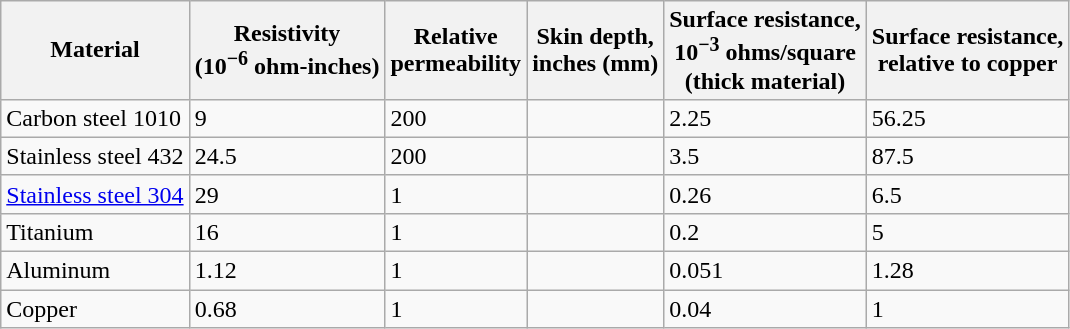<table class="wikitable sortable">
<tr>
<th>Material</th>
<th>Resistivity<br>(10<sup>−6</sup> ohm-inches)</th>
<th>Relative<br>permeability</th>
<th>Skin depth,<br>inches (mm)</th>
<th>Surface resistance,<br>10<sup>−3</sup> ohms/square<br>(thick material)</th>
<th>Surface resistance,<br>relative to copper</th>
</tr>
<tr>
<td>Carbon steel 1010</td>
<td>9</td>
<td>200</td>
<td></td>
<td>2.25</td>
<td>56.25</td>
</tr>
<tr>
<td>Stainless steel 432</td>
<td>24.5</td>
<td>200</td>
<td></td>
<td>3.5</td>
<td>87.5</td>
</tr>
<tr>
<td><a href='#'>Stainless steel 304</a></td>
<td>29</td>
<td>1</td>
<td></td>
<td>0.26</td>
<td>6.5</td>
</tr>
<tr>
<td>Titanium</td>
<td>16</td>
<td>1</td>
<td></td>
<td>0.2</td>
<td>5</td>
</tr>
<tr>
<td>Aluminum</td>
<td>1.12</td>
<td>1</td>
<td></td>
<td>0.051</td>
<td>1.28</td>
</tr>
<tr>
<td>Copper</td>
<td>0.68</td>
<td>1</td>
<td></td>
<td>0.04</td>
<td>1</td>
</tr>
</table>
